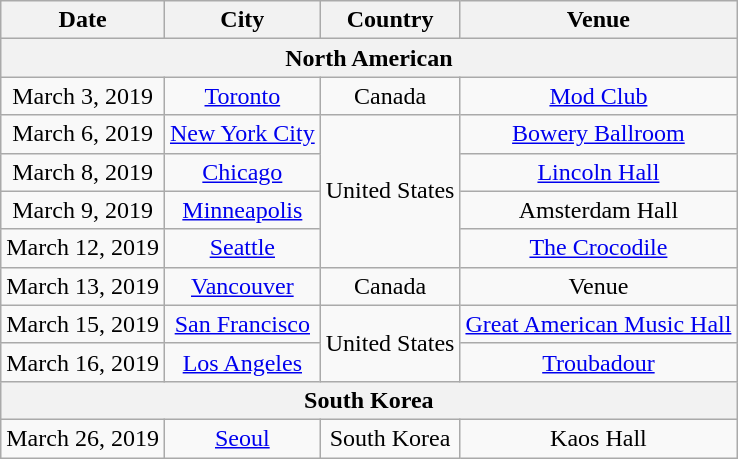<table class="wikitable plainrowheaders" style="text-align:center">
<tr>
<th scope="col">Date</th>
<th scope="col">City</th>
<th scope="col">Country</th>
<th scope="col">Venue</th>
</tr>
<tr>
<th colspan="4">North American</th>
</tr>
<tr>
<td>March 3, 2019</td>
<td><a href='#'>Toronto</a></td>
<td>Canada</td>
<td><a href='#'>Mod Club</a></td>
</tr>
<tr>
<td>March 6, 2019</td>
<td><a href='#'>New York City</a></td>
<td rowspan="4">United States</td>
<td><a href='#'>Bowery Ballroom</a></td>
</tr>
<tr>
<td>March 8, 2019</td>
<td><a href='#'>Chicago</a></td>
<td><a href='#'>Lincoln Hall</a></td>
</tr>
<tr>
<td>March 9, 2019</td>
<td><a href='#'>Minneapolis</a></td>
<td>Amsterdam Hall</td>
</tr>
<tr>
<td>March 12, 2019</td>
<td><a href='#'>Seattle</a></td>
<td><a href='#'>The Crocodile</a></td>
</tr>
<tr>
<td>March 13, 2019</td>
<td><a href='#'>Vancouver</a></td>
<td>Canada</td>
<td>Venue</td>
</tr>
<tr>
<td>March 15, 2019</td>
<td><a href='#'>San Francisco</a></td>
<td rowspan="2">United States</td>
<td><a href='#'>Great American Music Hall</a></td>
</tr>
<tr>
<td>March 16, 2019</td>
<td><a href='#'>Los Angeles</a></td>
<td><a href='#'>Troubadour</a></td>
</tr>
<tr>
<th colspan="4">South Korea</th>
</tr>
<tr>
<td>March 26, 2019</td>
<td><a href='#'>Seoul</a></td>
<td>South Korea</td>
<td>Kaos Hall</td>
</tr>
</table>
